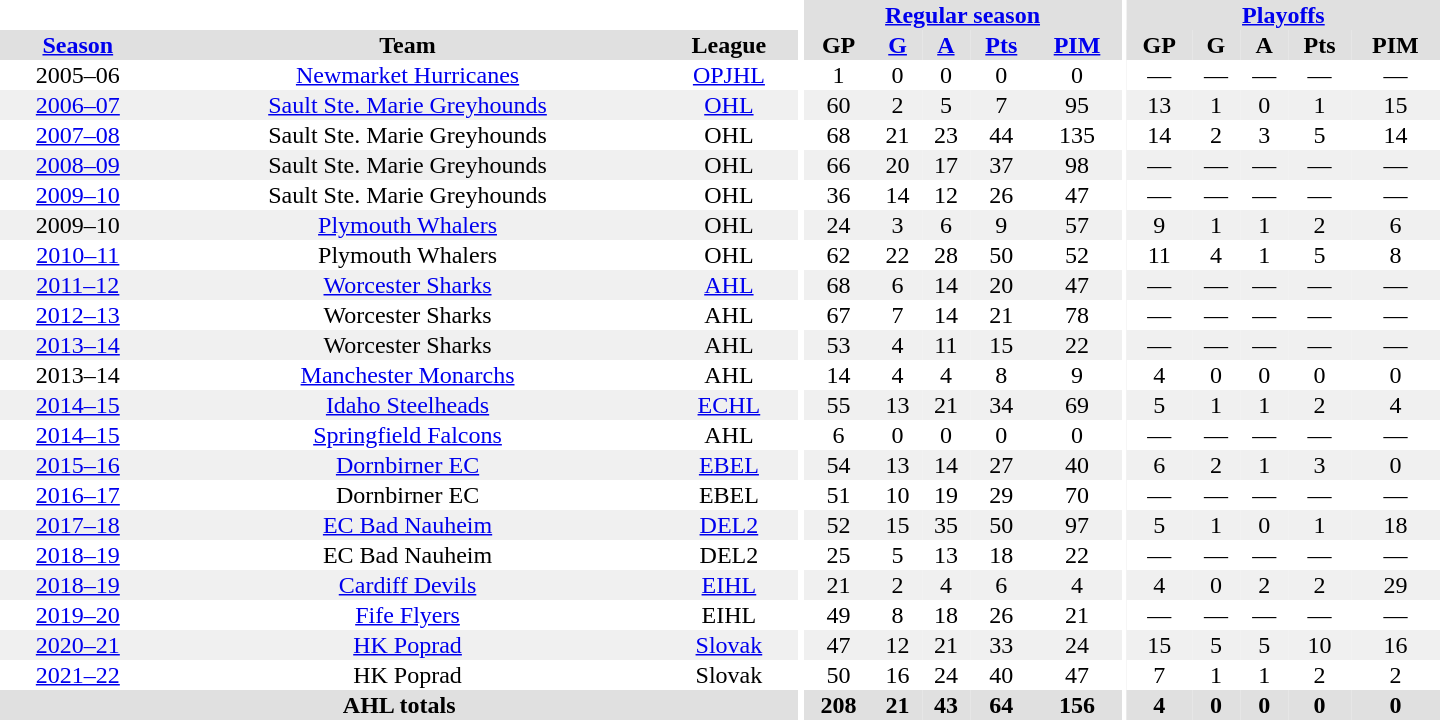<table border="0" cellpadding="1" cellspacing="0" style="text-align:center; width:60em">
<tr bgcolor="#e0e0e0">
<th colspan="3" bgcolor="#ffffff"></th>
<th rowspan="99" bgcolor="#ffffff"></th>
<th colspan="5"><a href='#'>Regular season</a></th>
<th rowspan="99" bgcolor="#ffffff"></th>
<th colspan="5"><a href='#'>Playoffs</a></th>
</tr>
<tr bgcolor="#e0e0e0">
<th><a href='#'>Season</a></th>
<th>Team</th>
<th>League</th>
<th>GP</th>
<th><a href='#'>G</a></th>
<th><a href='#'>A</a></th>
<th><a href='#'>Pts</a></th>
<th><a href='#'>PIM</a></th>
<th>GP</th>
<th>G</th>
<th>A</th>
<th>Pts</th>
<th>PIM</th>
</tr>
<tr ALIGN="center">
<td>2005–06</td>
<td><a href='#'>Newmarket Hurricanes</a></td>
<td><a href='#'>OPJHL</a></td>
<td>1</td>
<td>0</td>
<td>0</td>
<td>0</td>
<td>0</td>
<td>—</td>
<td>—</td>
<td>—</td>
<td>—</td>
<td>—</td>
</tr>
<tr ALIGN="center" bgcolor="#f0f0f0">
<td><a href='#'>2006–07</a></td>
<td><a href='#'>Sault Ste. Marie Greyhounds</a></td>
<td><a href='#'>OHL</a></td>
<td>60</td>
<td>2</td>
<td>5</td>
<td>7</td>
<td>95</td>
<td>13</td>
<td>1</td>
<td>0</td>
<td>1</td>
<td>15</td>
</tr>
<tr ALIGN="center">
<td><a href='#'>2007–08</a></td>
<td>Sault Ste. Marie Greyhounds</td>
<td>OHL</td>
<td>68</td>
<td>21</td>
<td>23</td>
<td>44</td>
<td>135</td>
<td>14</td>
<td>2</td>
<td>3</td>
<td>5</td>
<td>14</td>
</tr>
<tr ALIGN="center" bgcolor="#f0f0f0">
<td><a href='#'>2008–09</a></td>
<td>Sault Ste. Marie Greyhounds</td>
<td>OHL</td>
<td>66</td>
<td>20</td>
<td>17</td>
<td>37</td>
<td>98</td>
<td>—</td>
<td>—</td>
<td>—</td>
<td>—</td>
<td>—</td>
</tr>
<tr ALIGN="center">
<td><a href='#'>2009–10</a></td>
<td>Sault Ste. Marie Greyhounds</td>
<td>OHL</td>
<td>36</td>
<td>14</td>
<td>12</td>
<td>26</td>
<td>47</td>
<td>—</td>
<td>—</td>
<td>—</td>
<td>—</td>
<td>—</td>
</tr>
<tr ALIGN="center" bgcolor="#f0f0f0">
<td>2009–10</td>
<td><a href='#'>Plymouth Whalers</a></td>
<td>OHL</td>
<td>24</td>
<td>3</td>
<td>6</td>
<td>9</td>
<td>57</td>
<td>9</td>
<td>1</td>
<td>1</td>
<td>2</td>
<td>6</td>
</tr>
<tr ALIGN="center">
<td><a href='#'>2010–11</a></td>
<td>Plymouth Whalers</td>
<td>OHL</td>
<td>62</td>
<td>22</td>
<td>28</td>
<td>50</td>
<td>52</td>
<td>11</td>
<td>4</td>
<td>1</td>
<td>5</td>
<td>8</td>
</tr>
<tr ALIGN="center" bgcolor="#f0f0f0">
<td><a href='#'>2011–12</a></td>
<td><a href='#'>Worcester Sharks</a></td>
<td><a href='#'>AHL</a></td>
<td>68</td>
<td>6</td>
<td>14</td>
<td>20</td>
<td>47</td>
<td>—</td>
<td>—</td>
<td>—</td>
<td>—</td>
<td>—</td>
</tr>
<tr ALIGN="center">
<td><a href='#'>2012–13</a></td>
<td>Worcester Sharks</td>
<td>AHL</td>
<td>67</td>
<td>7</td>
<td>14</td>
<td>21</td>
<td>78</td>
<td>—</td>
<td>—</td>
<td>—</td>
<td>—</td>
<td>—</td>
</tr>
<tr ALIGN="center" bgcolor="#f0f0f0">
<td><a href='#'>2013–14</a></td>
<td>Worcester Sharks</td>
<td>AHL</td>
<td>53</td>
<td>4</td>
<td>11</td>
<td>15</td>
<td>22</td>
<td>—</td>
<td>—</td>
<td>—</td>
<td>—</td>
<td>—</td>
</tr>
<tr ALIGN="center">
<td>2013–14</td>
<td><a href='#'>Manchester Monarchs</a></td>
<td>AHL</td>
<td>14</td>
<td>4</td>
<td>4</td>
<td>8</td>
<td>9</td>
<td>4</td>
<td>0</td>
<td>0</td>
<td>0</td>
<td>0</td>
</tr>
<tr ALIGN="center" bgcolor="#f0f0f0">
<td><a href='#'>2014–15</a></td>
<td><a href='#'>Idaho Steelheads</a></td>
<td><a href='#'>ECHL</a></td>
<td>55</td>
<td>13</td>
<td>21</td>
<td>34</td>
<td>69</td>
<td>5</td>
<td>1</td>
<td>1</td>
<td>2</td>
<td>4</td>
</tr>
<tr ALIGN="center">
<td><a href='#'>2014–15</a></td>
<td><a href='#'>Springfield Falcons</a></td>
<td>AHL</td>
<td>6</td>
<td>0</td>
<td>0</td>
<td>0</td>
<td>0</td>
<td>—</td>
<td>—</td>
<td>—</td>
<td>—</td>
<td>—</td>
</tr>
<tr ALIGN="center" bgcolor="#f0f0f0">
<td><a href='#'>2015–16</a></td>
<td><a href='#'>Dornbirner EC</a></td>
<td><a href='#'>EBEL</a></td>
<td>54</td>
<td>13</td>
<td>14</td>
<td>27</td>
<td>40</td>
<td>6</td>
<td>2</td>
<td>1</td>
<td>3</td>
<td>0</td>
</tr>
<tr>
</tr>
<tr ALIGN="center">
<td><a href='#'>2016–17</a></td>
<td>Dornbirner EC</td>
<td>EBEL</td>
<td>51</td>
<td>10</td>
<td>19</td>
<td>29</td>
<td>70</td>
<td>—</td>
<td>—</td>
<td>—</td>
<td>—</td>
<td>—</td>
</tr>
<tr>
</tr>
<tr ALIGN="center" bgcolor="#f0f0f0">
<td><a href='#'>2017–18</a></td>
<td><a href='#'>EC Bad Nauheim</a></td>
<td><a href='#'>DEL2</a></td>
<td>52</td>
<td>15</td>
<td>35</td>
<td>50</td>
<td>97</td>
<td>5</td>
<td>1</td>
<td>0</td>
<td>1</td>
<td>18</td>
</tr>
<tr>
</tr>
<tr ALIGN="center">
<td><a href='#'>2018–19</a></td>
<td>EC Bad Nauheim</td>
<td>DEL2</td>
<td>25</td>
<td>5</td>
<td>13</td>
<td>18</td>
<td>22</td>
<td>—</td>
<td>—</td>
<td>—</td>
<td>—</td>
<td>—</td>
</tr>
<tr>
</tr>
<tr ALIGN="center" bgcolor="#f0f0f0">
<td><a href='#'>2018–19</a></td>
<td><a href='#'>Cardiff Devils</a></td>
<td><a href='#'>EIHL</a></td>
<td>21</td>
<td>2</td>
<td>4</td>
<td>6</td>
<td>4</td>
<td>4</td>
<td>0</td>
<td>2</td>
<td>2</td>
<td>29</td>
</tr>
<tr>
</tr>
<tr ALIGN="center">
<td><a href='#'>2019–20</a></td>
<td><a href='#'>Fife Flyers</a></td>
<td>EIHL</td>
<td>49</td>
<td>8</td>
<td>18</td>
<td>26</td>
<td>21</td>
<td>—</td>
<td>—</td>
<td>—</td>
<td>—</td>
<td>—</td>
</tr>
<tr ALIGN="center" bgcolor="#f0f0f0">
<td><a href='#'>2020–21</a></td>
<td><a href='#'>HK Poprad</a></td>
<td><a href='#'>Slovak</a></td>
<td>47</td>
<td>12</td>
<td>21</td>
<td>33</td>
<td>24</td>
<td>15</td>
<td>5</td>
<td>5</td>
<td>10</td>
<td>16</td>
</tr>
<tr ALIGN="center">
<td><a href='#'>2021–22</a></td>
<td>HK Poprad</td>
<td>Slovak</td>
<td>50</td>
<td>16</td>
<td>24</td>
<td>40</td>
<td>47</td>
<td>7</td>
<td>1</td>
<td>1</td>
<td>2</td>
<td>2</td>
</tr>
<tr bgcolor="#e0e0e0">
<th colspan="3">AHL totals</th>
<th>208</th>
<th>21</th>
<th>43</th>
<th>64</th>
<th>156</th>
<th>4</th>
<th>0</th>
<th>0</th>
<th>0</th>
<th>0</th>
</tr>
</table>
